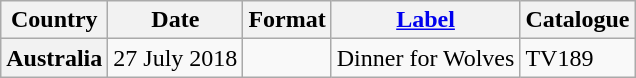<table class="wikitable plainrowheaders">
<tr>
<th scope="col">Country</th>
<th scope="col">Date</th>
<th scope="col">Format</th>
<th scope="col"><a href='#'>Label</a></th>
<th scope="col">Catalogue</th>
</tr>
<tr>
<th scope="row">Australia</th>
<td>27 July 2018</td>
<td></td>
<td>Dinner for Wolves</td>
<td>TV189</td>
</tr>
</table>
